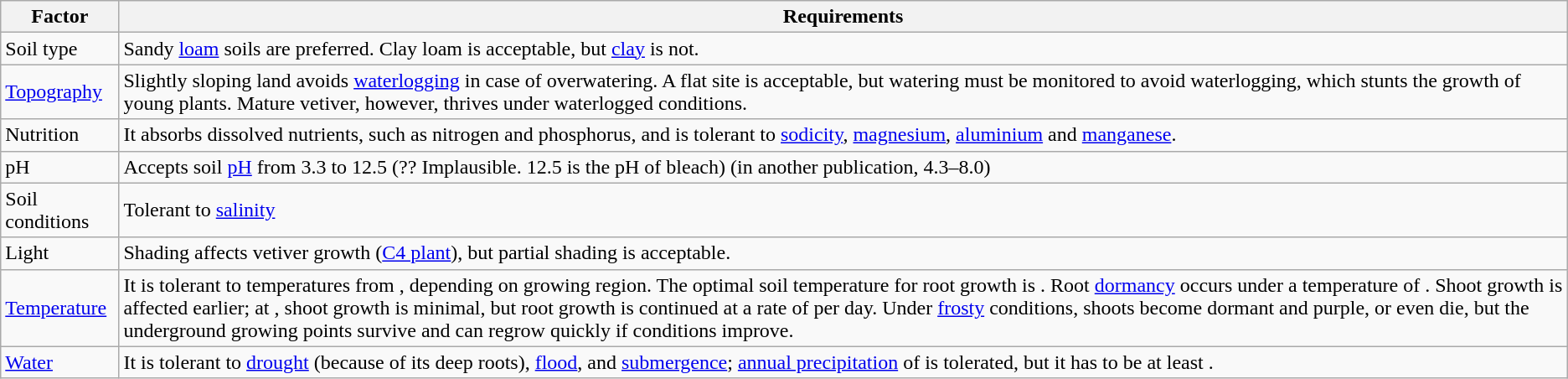<table class="wikitable">
<tr>
<th>Factor</th>
<th>Requirements</th>
</tr>
<tr>
<td>Soil type</td>
<td>Sandy <a href='#'>loam</a> soils are preferred. Clay loam is acceptable, but <a href='#'>clay</a> is not.</td>
</tr>
<tr>
<td><a href='#'>Topography</a></td>
<td>Slightly sloping land avoids <a href='#'>waterlogging</a> in case of overwatering. A flat site is acceptable, but watering must be monitored to avoid waterlogging, which stunts the growth of young plants. Mature vetiver, however, thrives under waterlogged conditions.</td>
</tr>
<tr>
<td>Nutrition</td>
<td>It absorbs dissolved nutrients, such as nitrogen and phosphorus, and is tolerant to <a href='#'>sodicity</a>, <a href='#'>magnesium</a>, <a href='#'>aluminium</a> and <a href='#'>manganese</a>.</td>
</tr>
<tr>
<td>pH</td>
<td>Accepts soil <a href='#'>pH</a> from 3.3 to 12.5 (?? Implausible. 12.5 is the pH of bleach) (in another publication, 4.3–8.0)</td>
</tr>
<tr>
<td>Soil conditions</td>
<td>Tolerant to <a href='#'>salinity</a></td>
</tr>
<tr>
<td>Light</td>
<td>Shading affects vetiver growth (<a href='#'>C4 plant</a>), but partial shading is acceptable.</td>
</tr>
<tr>
<td><a href='#'>Temperature</a></td>
<td>It is tolerant to temperatures from , depending on growing region. The optimal soil temperature for root growth is . Root <a href='#'>dormancy</a> occurs under a temperature of . Shoot growth is affected earlier; at , shoot growth is minimal, but root growth is continued at a rate of  per day. Under <a href='#'>frosty</a> conditions, shoots become dormant and purple, or even die, but the underground growing points survive and can regrow quickly if conditions improve.</td>
</tr>
<tr>
<td><a href='#'>Water</a></td>
<td>It is tolerant to <a href='#'>drought</a> (because of its deep roots), <a href='#'>flood</a>, and <a href='#'>submergence</a>; <a href='#'>annual precipitation</a> of  is tolerated, but it has to be at least .</td>
</tr>
</table>
